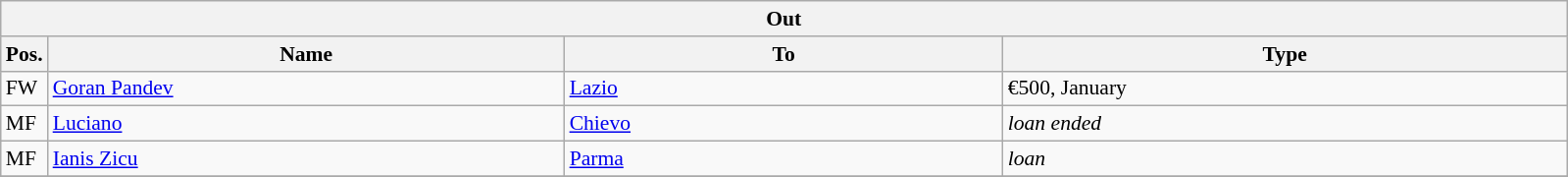<table class="wikitable" style="font-size:90%;">
<tr>
<th colspan="4">Out</th>
</tr>
<tr>
<th width=3%>Pos.</th>
<th width=33%>Name</th>
<th width=28%>To</th>
<th width=36%>Type</th>
</tr>
<tr>
<td>FW</td>
<td><a href='#'>Goran Pandev</a></td>
<td><a href='#'>Lazio</a></td>
<td>€500, January</td>
</tr>
<tr>
<td>MF</td>
<td><a href='#'>Luciano</a></td>
<td><a href='#'>Chievo</a></td>
<td><em>loan ended</em> </td>
</tr>
<tr>
<td>MF</td>
<td><a href='#'>Ianis Zicu</a></td>
<td><a href='#'>Parma</a></td>
<td><em>loan</em></td>
</tr>
<tr>
</tr>
</table>
